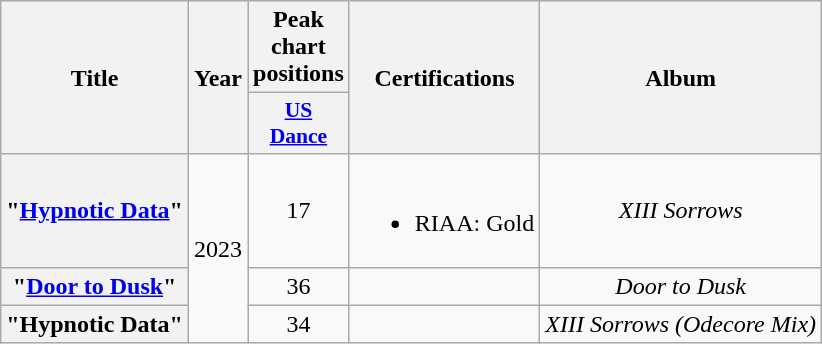<table class="wikitable plainrowheaders" style="text-align:center;">
<tr>
<th scope="col" rowspan="2">Title</th>
<th scope="col" rowspan="2">Year</th>
<th scope="col">Peak chart positions</th>
<th scope="col" rowspan="2">Certifications</th>
<th scope="col" rowspan="2">Album</th>
</tr>
<tr>
<th scope="col" style="width:3em; font-size:90%"><a href='#'>US<br>Dance</a><br></th>
</tr>
<tr>
<th scope="row">"<a href='#'>Hypnotic Data</a>"</th>
<td rowspan="3">2023</td>
<td>17</td>
<td><br><ul><li>RIAA: Gold</li></ul></td>
<td><em>XIII Sorrows</em></td>
</tr>
<tr>
<th scope="row">"<a href='#'>Door to Dusk</a>"</th>
<td>36</td>
<td></td>
<td><em>Door to Dusk</em></td>
</tr>
<tr>
<th scope="row">"Hypnotic Data"<br></th>
<td>34</td>
<td></td>
<td><em>XIII Sorrows (Odecore Mix)</em></td>
</tr>
</table>
